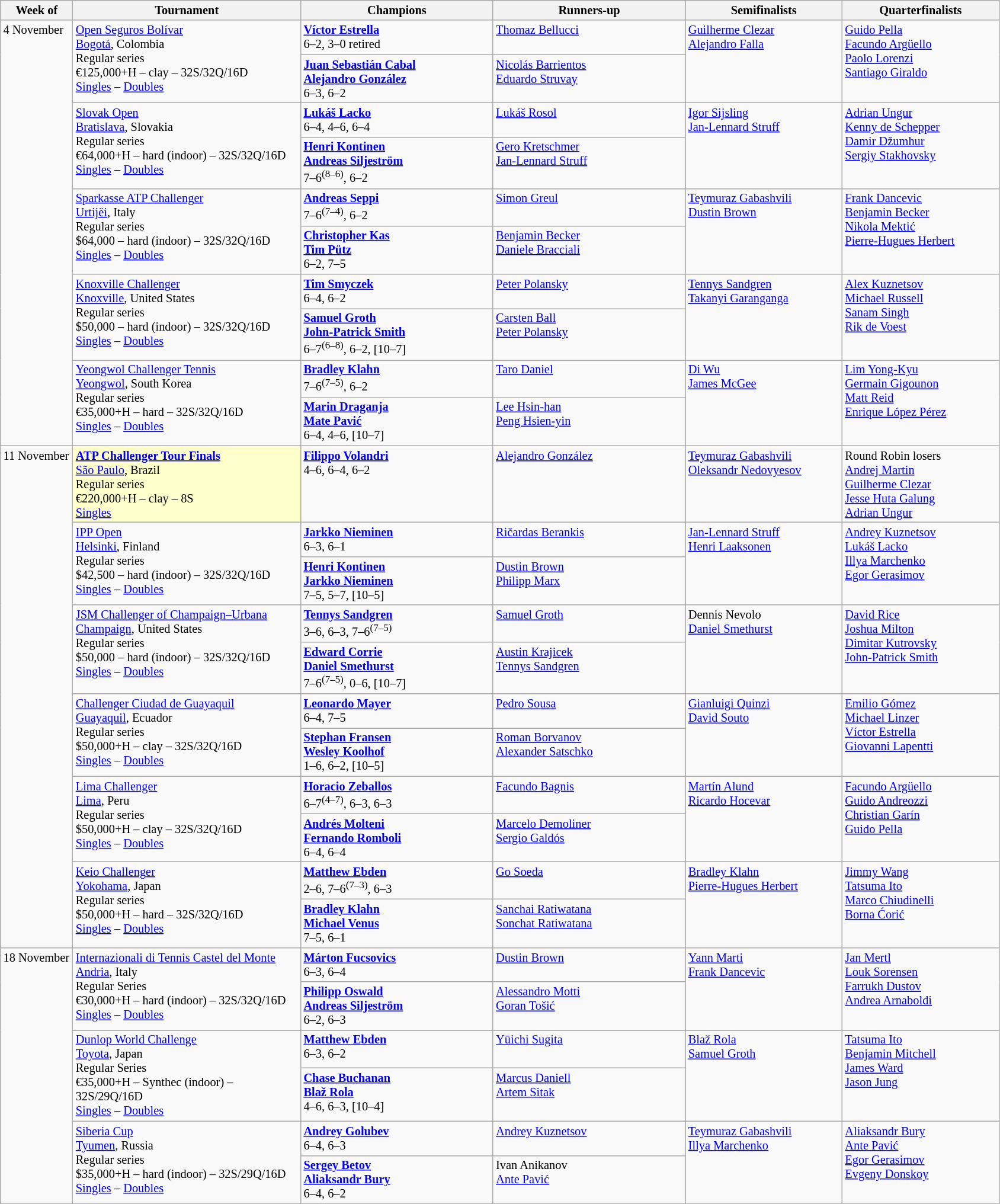<table class=wikitable style=font-size:85%;>
<tr>
<th width=75>Week of</th>
<th width=250>Tournament</th>
<th width=210>Champions</th>
<th width=210>Runners-up</th>
<th width=170>Semifinalists</th>
<th width=170>Quarterfinalists</th>
</tr>
<tr valign=top>
<td rowspan=10>4 November</td>
<td rowspan=2><a href='#'>Open Seguros Bolívar</a><br><a href='#'>Bogotá</a>, Colombia<br>Regular series<br>€125,000+H – clay – 32S/32Q/16D<br><a href='#'>Singles</a> – <a href='#'>Doubles</a></td>
<td> <strong><a href='#'>Víctor Estrella</a></strong><br>6–2, 3–0 retired</td>
<td> <a href='#'>Thomaz Bellucci</a></td>
<td rowspan=2> <a href='#'>Guilherme Clezar</a> <br>  <a href='#'>Alejandro Falla</a></td>
<td rowspan=2> <a href='#'>Guido Pella</a> <br> <a href='#'>Facundo Argüello</a> <br> <a href='#'>Paolo Lorenzi</a> <br>  <a href='#'>Santiago Giraldo</a></td>
</tr>
<tr valign=top>
<td> <strong><a href='#'>Juan Sebastián Cabal</a></strong><br> <strong><a href='#'>Alejandro González</a></strong><br>6–3, 6–2</td>
<td> <a href='#'>Nicolás Barrientos</a><br> <a href='#'>Eduardo Struvay</a></td>
</tr>
<tr valign=top>
<td rowspan=2><a href='#'>Slovak Open</a><br><a href='#'>Bratislava</a>, Slovakia<br>Regular series<br>€64,000+H – hard (indoor) – 32S/32Q/16D<br><a href='#'>Singles</a> – <a href='#'>Doubles</a></td>
<td> <strong><a href='#'>Lukáš Lacko</a></strong><br>6–4, 4–6, 6–4</td>
<td> <a href='#'>Lukáš Rosol</a></td>
<td rowspan=2> <a href='#'>Igor Sijsling</a> <br>  <a href='#'>Jan-Lennard Struff</a></td>
<td rowspan=2> <a href='#'>Adrian Ungur</a> <br> <a href='#'>Kenny de Schepper</a> <br> <a href='#'>Damir Džumhur</a> <br> <a href='#'>Sergiy Stakhovsky</a></td>
</tr>
<tr valign=top>
<td> <strong><a href='#'>Henri Kontinen</a></strong> <br>  <strong><a href='#'>Andreas Siljeström</a></strong> <br> 7–6<sup>(8–6)</sup>, 6–2</td>
<td> <a href='#'>Gero Kretschmer</a> <br>  <a href='#'>Jan-Lennard Struff</a></td>
</tr>
<tr valign=top>
<td rowspan=2><a href='#'>Sparkasse ATP Challenger</a><br><a href='#'>Urtijëi</a>, Italy<br>Regular series<br>$64,000 – hard (indoor) – 32S/32Q/16D<br><a href='#'>Singles</a> – <a href='#'>Doubles</a></td>
<td> <strong><a href='#'>Andreas Seppi</a></strong> <br> 7–6<sup>(7–4)</sup>, 6–2</td>
<td> <a href='#'>Simon Greul</a></td>
<td rowspan=2> <a href='#'>Teymuraz Gabashvili</a> <br>  <a href='#'>Dustin Brown</a></td>
<td rowspan=2> <a href='#'>Frank Dancevic</a> <br> <a href='#'>Benjamin Becker</a> <br> <a href='#'>Nikola Mektić</a> <br> <a href='#'>Pierre-Hugues Herbert</a></td>
</tr>
<tr valign=top>
<td> <strong><a href='#'>Christopher Kas</a></strong> <br>  <strong><a href='#'>Tim Pütz</a></strong><br> 6–2, 7–5</td>
<td> <a href='#'>Benjamin Becker</a> <br>  <a href='#'>Daniele Bracciali</a></td>
</tr>
<tr valign=top>
<td rowspan=2><a href='#'>Knoxville Challenger</a><br><a href='#'>Knoxville</a>, United States<br>Regular series<br>$50,000 – hard (indoor) – 32S/32Q/16D<br><a href='#'>Singles</a> – <a href='#'>Doubles</a></td>
<td> <strong><a href='#'>Tim Smyczek</a></strong><br>6–4, 6–2</td>
<td> <a href='#'>Peter Polansky</a></td>
<td rowspan=2> <a href='#'>Tennys Sandgren</a> <br>  <a href='#'>Takanyi Garanganga</a></td>
<td rowspan=2> <a href='#'>Alex Kuznetsov</a> <br> <a href='#'>Michael Russell</a> <br> <a href='#'>Sanam Singh</a> <br> <a href='#'>Rik de Voest</a></td>
</tr>
<tr valign=top>
<td> <strong><a href='#'>Samuel Groth</a></strong> <br>  <strong><a href='#'>John-Patrick Smith</a></strong> <br> 6–7<sup>(6–8)</sup>, 6–2, [10–7]</td>
<td> <a href='#'>Carsten Ball</a> <br>  <a href='#'>Peter Polansky</a></td>
</tr>
<tr valign=top>
<td rowspan=2><a href='#'>Yeongwol Challenger Tennis</a><br><a href='#'>Yeongwol</a>, South Korea<br>Regular series<br>€35,000+H – hard – 32S/32Q/16D<br><a href='#'>Singles</a> – <a href='#'>Doubles</a></td>
<td> <strong><a href='#'>Bradley Klahn</a></strong> <br>7–6<sup>(7–5)</sup>, 6–2</td>
<td> <a href='#'>Taro Daniel</a></td>
<td rowspan=2> <a href='#'>Di Wu</a> <br>  <a href='#'>James McGee</a></td>
<td rowspan=2> <a href='#'>Lim Yong-Kyu</a> <br> <a href='#'>Germain Gigounon</a> <br> <a href='#'>Matt Reid</a> <br> <a href='#'>Enrique López Pérez</a></td>
</tr>
<tr valign=top>
<td> <strong><a href='#'>Marin Draganja</a></strong> <br>  <strong><a href='#'>Mate Pavić</a></strong> <br>6–4, 4–6, [10–7]</td>
<td> <a href='#'>Lee Hsin-han</a> <br>  <a href='#'>Peng Hsien-yin</a></td>
</tr>
<tr valign=top>
<td rowspan=11>11 November</td>
<td bgcolor=#ffffcc><strong><a href='#'>ATP Challenger Tour Finals</a></strong><br><a href='#'>São Paulo</a>, Brazil<br>Regular series<br>€220,000+H – clay – 8S<br><a href='#'>Singles</a></td>
<td> <strong><a href='#'>Filippo Volandri</a></strong><br>4–6, 6–4, 6–2</td>
<td> <a href='#'>Alejandro González</a></td>
<td> <a href='#'>Teymuraz Gabashvili</a> <br> <a href='#'>Oleksandr Nedovyesov</a></td>
<td>Round Robin losers<br>  <a href='#'>Andrej Martin</a> <br>  <a href='#'>Guilherme Clezar</a>  <br>  <a href='#'>Jesse Huta Galung</a> <br>  <a href='#'>Adrian Ungur</a></td>
</tr>
<tr valign=top>
<td rowspan=2><a href='#'>IPP Open</a><br><a href='#'>Helsinki</a>, Finland<br>Regular series<br>$42,500 – hard (indoor) – 32S/32Q/16D<br><a href='#'>Singles</a> – <a href='#'>Doubles</a></td>
<td> <strong><a href='#'>Jarkko Nieminen</a></strong><br>6–3, 6–1</td>
<td> <a href='#'>Ričardas Berankis</a></td>
<td rowspan=2> <a href='#'>Jan-Lennard Struff</a> <br>  <a href='#'>Henri Laaksonen</a></td>
<td rowspan=2> <a href='#'>Andrey Kuznetsov</a> <br> <a href='#'>Lukáš Lacko</a> <br> <a href='#'>Illya Marchenko</a> <br>  <a href='#'>Egor Gerasimov</a></td>
</tr>
<tr valign=top>
<td> <strong><a href='#'>Henri Kontinen</a></strong> <br>  <strong><a href='#'>Jarkko Nieminen</a></strong><br>7–5, 5–7, [10–5]</td>
<td> <a href='#'>Dustin Brown</a> <br>  <a href='#'>Philipp Marx</a></td>
</tr>
<tr valign=top>
<td rowspan=2><a href='#'>JSM Challenger of Champaign–Urbana</a><br><a href='#'>Champaign</a>, United States<br>Regular series<br>$50,000 – hard (indoor) – 32S/32Q/16D<br><a href='#'>Singles</a> – <a href='#'>Doubles</a></td>
<td> <strong><a href='#'>Tennys Sandgren</a></strong> <br> 3–6, 6–3, 7–6<sup>(7–5)</sup></td>
<td> <a href='#'>Samuel Groth</a></td>
<td rowspan=2> Dennis Nevolo <br>  <a href='#'>Daniel Smethurst</a></td>
<td rowspan=2> <a href='#'>David Rice</a> <br>  <a href='#'>Joshua Milton</a> <br>  <a href='#'>Dimitar Kutrovsky</a> <br>  <a href='#'>John-Patrick Smith</a></td>
</tr>
<tr valign=top>
<td> <strong><a href='#'>Edward Corrie</a></strong> <br>  <strong><a href='#'>Daniel Smethurst</a></strong> <br>7–6<sup>(7–5)</sup>, 0–6, [10–7]</td>
<td> <a href='#'>Austin Krajicek</a> <br>  <a href='#'>Tennys Sandgren</a></td>
</tr>
<tr valign=top>
<td rowspan=2><a href='#'>Challenger Ciudad de Guayaquil</a><br><a href='#'>Guayaquil</a>, Ecuador<br>Regular series<br>$50,000+H – clay – 32S/32Q/16D<br><a href='#'>Singles</a> – <a href='#'>Doubles</a></td>
<td> <strong><a href='#'>Leonardo Mayer</a></strong><br>6–4, 7–5</td>
<td> <a href='#'>Pedro Sousa</a></td>
<td rowspan=2> <a href='#'>Gianluigi Quinzi</a><br>  <a href='#'>David Souto</a></td>
<td rowspan=2> <a href='#'>Emilio Gómez</a> <br> <a href='#'>Michael Linzer</a> <br> <a href='#'>Víctor Estrella</a> <br> <a href='#'>Giovanni Lapentti</a></td>
</tr>
<tr valign=top>
<td> <strong><a href='#'>Stephan Fransen</a></strong> <br>  <strong><a href='#'>Wesley Koolhof</a></strong> <br>1–6, 6–2, [10–5]</td>
<td> <a href='#'>Roman Borvanov</a> <br>  <a href='#'>Alexander Satschko</a></td>
</tr>
<tr valign=top>
<td rowspan=2><a href='#'>Lima Challenger</a><br><a href='#'>Lima</a>, Peru<br>Regular series<br>$50,000+H – clay – 32S/32Q/16D<br><a href='#'>Singles</a> – <a href='#'>Doubles</a></td>
<td> <strong><a href='#'>Horacio Zeballos</a></strong><br> 6–7<sup>(4–7)</sup>, 6–3, 6–3</td>
<td> <a href='#'>Facundo Bagnis</a></td>
<td rowspan=2> <a href='#'>Martín Alund</a> <br>  <a href='#'>Ricardo Hocevar</a></td>
<td rowspan=2> <a href='#'>Facundo Argüello</a> <br> <a href='#'>Guido Andreozzi</a> <br>  <a href='#'>Christian Garín</a> <br> <a href='#'>Guido Pella</a></td>
</tr>
<tr valign=top>
<td> <strong><a href='#'>Andrés Molteni</a></strong><br> <strong><a href='#'>Fernando Romboli</a></strong><br>6–4, 6–4</td>
<td> <a href='#'>Marcelo Demoliner</a><br> <a href='#'>Sergio Galdós</a></td>
</tr>
<tr valign=top>
<td rowspan=2><a href='#'>Keio Challenger</a><br><a href='#'>Yokohama</a>, Japan<br>Regular series<br>$50,000+H – hard – 32S/32Q/16D<br><a href='#'>Singles</a> – <a href='#'>Doubles</a></td>
<td> <strong><a href='#'>Matthew Ebden</a></strong><br>2–6, 7–6<sup>(7–3)</sup>, 6–3</td>
<td> <a href='#'>Go Soeda</a></td>
<td rowspan=2> <a href='#'>Bradley Klahn</a> <br> <a href='#'>Pierre-Hugues Herbert</a></td>
<td rowspan=2> <a href='#'>Jimmy Wang</a> <br> <a href='#'>Tatsuma Ito</a> <br> <a href='#'>Marco Chiudinelli</a> <br>  <a href='#'>Borna Ćorić</a></td>
</tr>
<tr valign=top>
<td> <strong><a href='#'>Bradley Klahn</a></strong><br> <strong><a href='#'>Michael Venus</a></strong><br>7–5, 6–1</td>
<td> <a href='#'>Sanchai Ratiwatana</a><br> <a href='#'>Sonchat Ratiwatana</a></td>
</tr>
<tr valign=top>
<td rowspan=6>18 November</td>
<td rowspan=2><a href='#'>Internazionali di Tennis Castel del Monte</a><br><a href='#'>Andria</a>, Italy<br>Regular Series <br>€30,000+H – hard (indoor) – 32S/32Q/16D<br><a href='#'>Singles</a> – <a href='#'>Doubles</a></td>
<td> <strong><a href='#'>Márton Fucsovics</a></strong><br>6–3, 6–4</td>
<td> <a href='#'>Dustin Brown</a></td>
<td rowspan=2> <a href='#'>Yann Marti</a> <br>  <a href='#'>Frank Dancevic</a></td>
<td rowspan=2> <a href='#'>Jan Mertl</a> <br> <a href='#'>Louk Sorensen</a> <br> <a href='#'>Farrukh Dustov</a> <br>  <a href='#'>Andrea Arnaboldi</a></td>
</tr>
<tr valign=top>
<td> <strong><a href='#'>Philipp Oswald</a></strong><br> <strong><a href='#'>Andreas Siljeström</a></strong><br>6–2, 6–3</td>
<td> <a href='#'>Alessandro Motti</a><br> <a href='#'>Goran Tošić</a></td>
</tr>
<tr valign=top>
<td rowspan=2><a href='#'>Dunlop World Challenge</a><br><a href='#'>Toyota</a>, Japan<br>Regular Series <br>€35,000+H – Synthec (indoor) – 32S/29Q/16D<br><a href='#'>Singles</a> – <a href='#'>Doubles</a></td>
<td> <strong><a href='#'>Matthew Ebden</a></strong><br>6–3, 6–2</td>
<td> <a href='#'>Yūichi Sugita</a></td>
<td rowspan=2> <a href='#'>Blaž Rola</a> <br>  <a href='#'>Samuel Groth</a></td>
<td rowspan=2> <a href='#'>Tatsuma Ito</a> <br> <a href='#'>Benjamin Mitchell</a>  <br> <a href='#'>James Ward</a> <br>  <a href='#'>Jason Jung</a></td>
</tr>
<tr valign=top>
<td> <strong><a href='#'>Chase Buchanan</a></strong> <br>  <strong><a href='#'>Blaž Rola</a></strong> <br>4–6, 6–3, [10–4]</td>
<td> <a href='#'>Marcus Daniell</a> <br>  <a href='#'>Artem Sitak</a></td>
</tr>
<tr valign=top>
<td rowspan=2><a href='#'>Siberia Cup</a><br><a href='#'>Tyumen</a>, Russia<br>Regular series<br>$35,000+H – hard (indoor) – 32S/29Q/16D<br><a href='#'>Singles</a> – <a href='#'>Doubles</a></td>
<td> <strong><a href='#'>Andrey Golubev</a></strong><br>6–4, 6–3</td>
<td> <a href='#'>Andrey Kuznetsov</a></td>
<td rowspan=2> <a href='#'>Teymuraz Gabashvili</a> <br>  <a href='#'>Illya Marchenko</a></td>
<td rowspan=2> <a href='#'>Aliaksandr Bury</a> <br> <a href='#'>Ante Pavić</a> <br> <a href='#'>Egor Gerasimov</a> <br> <a href='#'>Evgeny Donskoy</a></td>
</tr>
<tr valign=top>
<td> <strong><a href='#'>Sergey Betov</a></strong> <br>  <strong><a href='#'>Aliaksandr Bury</a></strong> <br>6–4, 6–2</td>
<td> Ivan Anikanov <br>  <a href='#'>Ante Pavić</a></td>
</tr>
</table>
